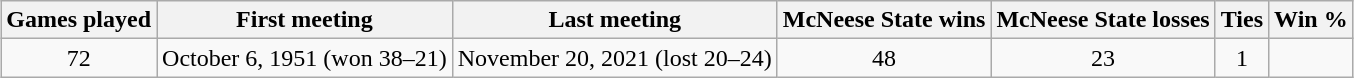<table class="wikitable" style="margin:1em auto;">
<tr>
<th>Games played</th>
<th>First meeting</th>
<th>Last meeting</th>
<th>McNeese State wins</th>
<th>McNeese State losses</th>
<th>Ties</th>
<th>Win %</th>
</tr>
<tr style="text-align:center;">
<td>72</td>
<td>October 6, 1951 (won 38–21)</td>
<td>November 20, 2021 (lost 20–24)</td>
<td>48</td>
<td>23</td>
<td>1</td>
<td></td>
</tr>
</table>
